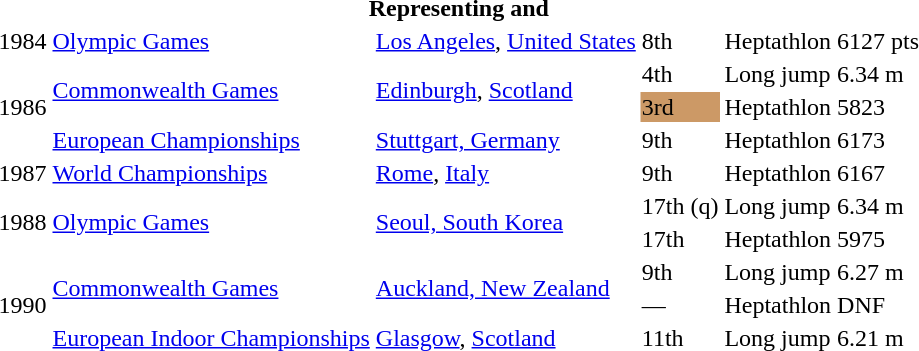<table>
<tr>
<th colspan="6">Representing  and </th>
</tr>
<tr>
<td>1984</td>
<td><a href='#'>Olympic Games</a></td>
<td><a href='#'>Los Angeles</a>, <a href='#'>United States</a></td>
<td>8th</td>
<td>Heptathlon</td>
<td>6127 pts</td>
</tr>
<tr>
<td rowspan=3>1986</td>
<td rowspan=2><a href='#'>Commonwealth Games</a></td>
<td rowspan=2><a href='#'>Edinburgh</a>, <a href='#'>Scotland</a></td>
<td>4th</td>
<td>Long jump</td>
<td>6.34 m</td>
</tr>
<tr>
<td bgcolor="cc9966">3rd</td>
<td>Heptathlon</td>
<td>5823</td>
</tr>
<tr>
<td><a href='#'>European Championships</a></td>
<td><a href='#'>Stuttgart, Germany</a></td>
<td>9th</td>
<td>Heptathlon</td>
<td>6173</td>
</tr>
<tr>
<td>1987</td>
<td><a href='#'>World Championships</a></td>
<td><a href='#'>Rome</a>, <a href='#'>Italy</a></td>
<td>9th</td>
<td>Heptathlon</td>
<td>6167</td>
</tr>
<tr>
<td rowspan=2>1988</td>
<td rowspan=2><a href='#'>Olympic Games</a></td>
<td rowspan=2><a href='#'>Seoul, South Korea</a></td>
<td>17th (q)</td>
<td>Long jump</td>
<td>6.34 m</td>
</tr>
<tr>
<td>17th</td>
<td>Heptathlon</td>
<td>5975</td>
</tr>
<tr>
<td rowspan=3>1990</td>
<td rowspan=2><a href='#'>Commonwealth Games</a></td>
<td rowspan=2><a href='#'>Auckland, New Zealand</a></td>
<td>9th</td>
<td>Long jump</td>
<td>6.27 m</td>
</tr>
<tr>
<td>—</td>
<td>Heptathlon</td>
<td>DNF</td>
</tr>
<tr>
<td><a href='#'>European Indoor Championships</a></td>
<td><a href='#'>Glasgow</a>, <a href='#'>Scotland</a></td>
<td>11th</td>
<td>Long jump</td>
<td>6.21 m</td>
</tr>
</table>
